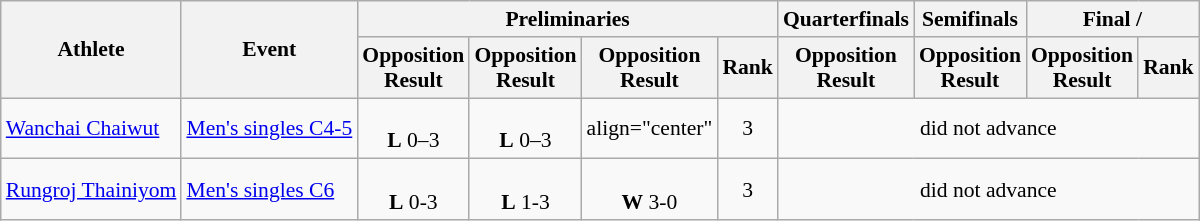<table class=wikitable style="font-size:90%">
<tr>
<th rowspan="2">Athlete</th>
<th rowspan="2">Event</th>
<th colspan="4">Preliminaries</th>
<th>Quarterfinals</th>
<th>Semifinals</th>
<th colspan="2">Final / </th>
</tr>
<tr>
<th>Opposition<br>Result</th>
<th>Opposition<br>Result</th>
<th>Opposition<br>Result</th>
<th>Rank</th>
<th>Opposition<br>Result</th>
<th>Opposition<br>Result</th>
<th>Opposition<br>Result</th>
<th>Rank</th>
</tr>
<tr>
<td><a href='#'>Wanchai Chaiwut</a></td>
<td><a href='#'>Men's singles C4-5</a></td>
<td align="center"><br><strong>L</strong> 0–3</td>
<td align="center"><br><strong>L</strong> 0–3</td>
<td>align="center" </td>
<td align="center">3</td>
<td align="center" colspan="4">did not advance</td>
</tr>
<tr>
<td><a href='#'>Rungroj Thainiyom</a></td>
<td><a href='#'>Men's singles C6</a></td>
<td align="center"><br><strong>L</strong> 0-3</td>
<td align="center"><br><strong>L</strong> 1-3</td>
<td align="center"><br><strong>W</strong> 3-0</td>
<td align="center">3</td>
<td align="center" colspan="4">did not advance</td>
</tr>
</table>
